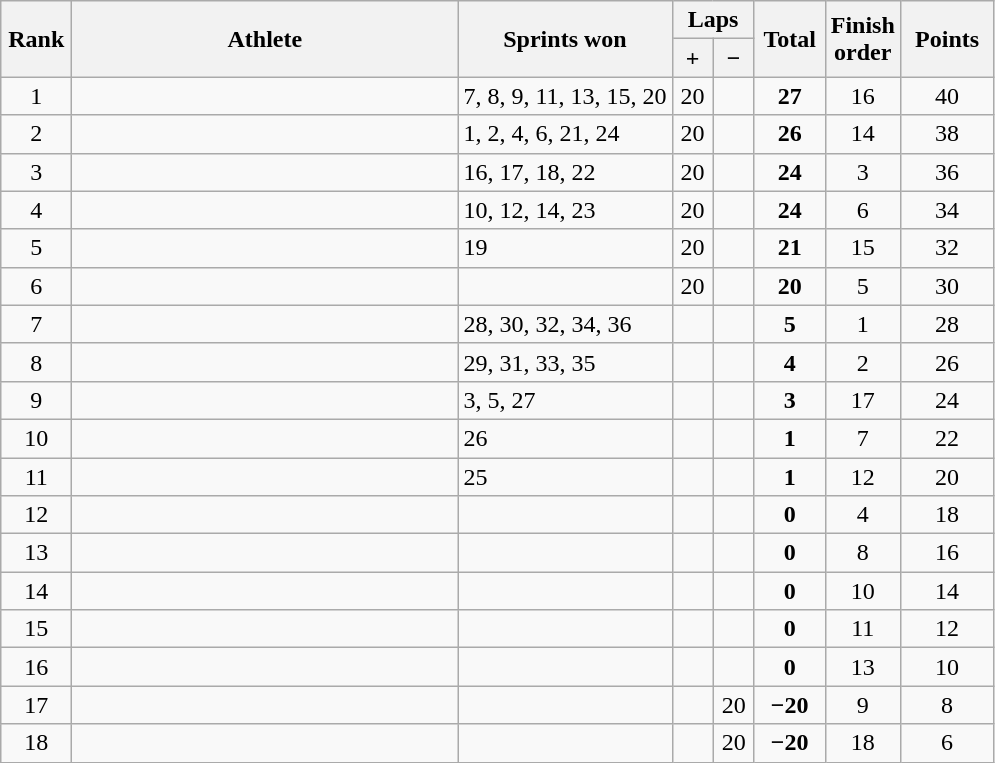<table class=wikitable style="text-align:center">
<tr>
<th rowspan=2 width=40>Rank</th>
<th rowspan=2 width=250>Athlete</th>
<th rowspan=2>Sprints won</th>
<th colspan=2>Laps</th>
<th rowspan=2 width=40>Total</th>
<th rowspan=2 width=40>Finish order</th>
<th rowspan=2 width=55>Points</th>
</tr>
<tr>
<th width=20>+</th>
<th width=20>−</th>
</tr>
<tr>
<td>1</td>
<td align=left></td>
<td align=left>7, 8, 9, 11, 13, 15, 20</td>
<td>20</td>
<td></td>
<td><strong>27</strong></td>
<td>16</td>
<td>40</td>
</tr>
<tr>
<td>2</td>
<td align=left></td>
<td align=left>1, 2, 4, 6, 21, 24</td>
<td>20</td>
<td></td>
<td><strong>26</strong></td>
<td>14</td>
<td>38</td>
</tr>
<tr>
<td>3</td>
<td align=left></td>
<td align=left>16, 17, 18, 22</td>
<td>20</td>
<td></td>
<td><strong>24</strong></td>
<td>3</td>
<td>36</td>
</tr>
<tr>
<td>4</td>
<td align=left></td>
<td align=left>10, 12, 14, 23</td>
<td>20</td>
<td></td>
<td><strong>24</strong></td>
<td>6</td>
<td>34</td>
</tr>
<tr>
<td>5</td>
<td align=left></td>
<td align=left>19</td>
<td>20</td>
<td></td>
<td><strong>21</strong></td>
<td>15</td>
<td>32</td>
</tr>
<tr>
<td>6</td>
<td align=left></td>
<td align=left></td>
<td>20</td>
<td></td>
<td><strong>20</strong></td>
<td>5</td>
<td>30</td>
</tr>
<tr>
<td>7</td>
<td align=left></td>
<td align=left>28, 30, 32, 34, 36</td>
<td></td>
<td></td>
<td><strong>5</strong></td>
<td>1</td>
<td>28</td>
</tr>
<tr>
<td>8</td>
<td align=left></td>
<td align=left>29, 31, 33, 35</td>
<td></td>
<td></td>
<td><strong>4</strong></td>
<td>2</td>
<td>26</td>
</tr>
<tr>
<td>9</td>
<td align=left></td>
<td align=left>3, 5, 27</td>
<td></td>
<td></td>
<td><strong>3</strong></td>
<td>17</td>
<td>24</td>
</tr>
<tr>
<td>10</td>
<td align=left></td>
<td align=left>26</td>
<td></td>
<td></td>
<td><strong>1</strong></td>
<td>7</td>
<td>22</td>
</tr>
<tr>
<td>11</td>
<td align=left></td>
<td align=left>25</td>
<td></td>
<td></td>
<td><strong>1</strong></td>
<td>12</td>
<td>20</td>
</tr>
<tr>
<td>12</td>
<td align=left></td>
<td align=left></td>
<td></td>
<td></td>
<td><strong>0</strong></td>
<td>4</td>
<td>18</td>
</tr>
<tr>
<td>13</td>
<td align=left></td>
<td align=left></td>
<td></td>
<td></td>
<td><strong>0</strong></td>
<td>8</td>
<td>16</td>
</tr>
<tr>
<td>14</td>
<td align=left></td>
<td align=left></td>
<td></td>
<td></td>
<td><strong>0</strong></td>
<td>10</td>
<td>14</td>
</tr>
<tr>
<td>15</td>
<td align=left></td>
<td align=left></td>
<td></td>
<td></td>
<td><strong>0</strong></td>
<td>11</td>
<td>12</td>
</tr>
<tr>
<td>16</td>
<td align=left></td>
<td align=left></td>
<td></td>
<td></td>
<td><strong>0</strong></td>
<td>13</td>
<td>10</td>
</tr>
<tr>
<td>17</td>
<td align=left></td>
<td align=left></td>
<td></td>
<td>20</td>
<td><strong>−20</strong></td>
<td>9</td>
<td>8</td>
</tr>
<tr>
<td>18</td>
<td align=left></td>
<td align=left></td>
<td></td>
<td>20</td>
<td><strong>−20</strong></td>
<td>18</td>
<td>6</td>
</tr>
</table>
